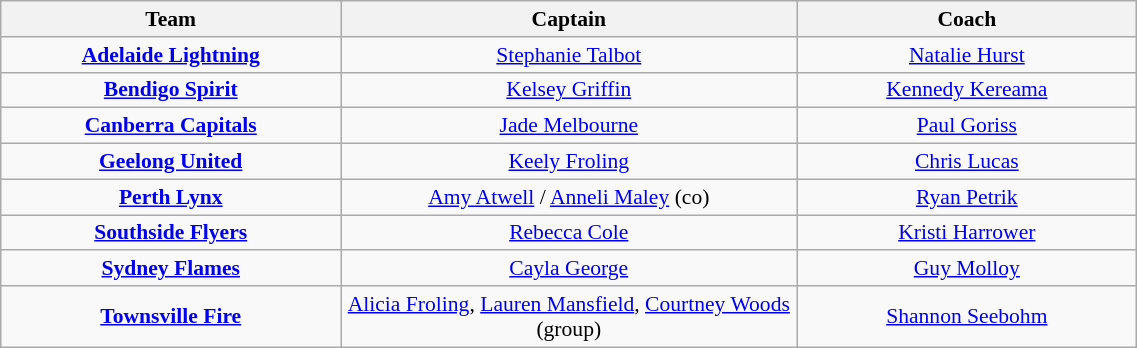<table class="wikitable" style="width: 60%; text-align:center; font-size:90%">
<tr>
<th colspan=1 width=125>Team</th>
<th width=170>Captain</th>
<th width=125>Coach</th>
</tr>
<tr>
<td><strong><a href='#'>Adelaide Lightning</a></strong></td>
<td><a href='#'>Stephanie Talbot</a></td>
<td><a href='#'>Natalie Hurst</a></td>
</tr>
<tr>
<td><strong><a href='#'>Bendigo Spirit</a></strong></td>
<td><a href='#'>Kelsey Griffin</a></td>
<td><a href='#'>Kennedy Kereama</a></td>
</tr>
<tr>
<td><strong><a href='#'>Canberra Capitals</a></strong></td>
<td><a href='#'>Jade Melbourne</a></td>
<td><a href='#'>Paul Goriss</a></td>
</tr>
<tr>
<td><strong><a href='#'>Geelong United</a></strong></td>
<td><a href='#'>Keely Froling</a></td>
<td><a href='#'>Chris Lucas</a></td>
</tr>
<tr>
<td><strong><a href='#'>Perth Lynx</a></strong></td>
<td><a href='#'>Amy Atwell</a> / <a href='#'>Anneli Maley</a> (co)</td>
<td><a href='#'>Ryan Petrik</a></td>
</tr>
<tr>
<td><strong><a href='#'>Southside Flyers</a></strong></td>
<td><a href='#'>Rebecca Cole</a></td>
<td><a href='#'>Kristi Harrower</a></td>
</tr>
<tr>
<td><strong><a href='#'>Sydney Flames</a></strong></td>
<td><a href='#'>Cayla George</a></td>
<td><a href='#'>Guy Molloy</a></td>
</tr>
<tr>
<td><strong><a href='#'>Townsville Fire</a></strong></td>
<td><a href='#'>Alicia Froling</a>, <a href='#'>Lauren Mansfield</a>, <a href='#'>Courtney Woods</a> (group)</td>
<td><a href='#'>Shannon Seebohm</a></td>
</tr>
</table>
